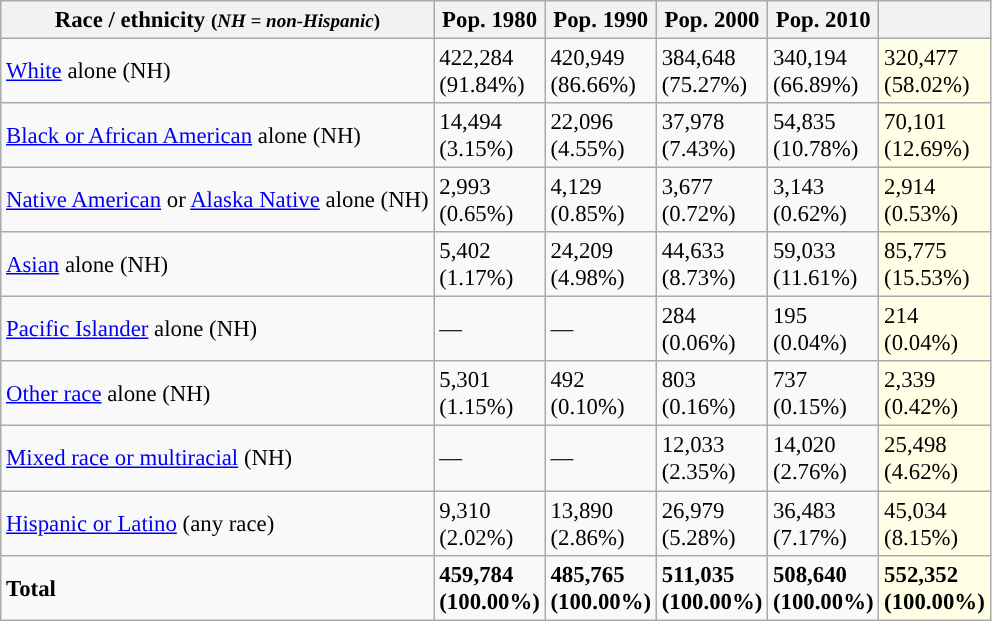<table class="wikitable sortable collapsible" style="font-size: 95%;">
<tr>
<th>Race / ethnicity <small>(<em>NH = non-Hispanic</em>)</small></th>
<th>Pop. 1980</th>
<th>Pop. 1990</th>
<th>Pop. 2000</th>
<th>Pop. 2010</th>
<th></th>
</tr>
<tr>
<td><a href='#'>White</a> alone (NH)</td>
<td>422,284<br>(91.84%)</td>
<td>420,949<br>(86.66%)</td>
<td>384,648<br>(75.27%)</td>
<td>340,194<br>(66.89%)</td>
<td style='background: #ffffe6;'>320,477<br>(58.02%)</td>
</tr>
<tr>
<td><a href='#'>Black or African American</a> alone (NH)</td>
<td>14,494<br>(3.15%)</td>
<td>22,096<br>(4.55%)</td>
<td>37,978<br>(7.43%)</td>
<td>54,835<br>(10.78%)</td>
<td style='background: #ffffe6;'>70,101<br>(12.69%)</td>
</tr>
<tr>
<td><a href='#'>Native American</a> or <a href='#'>Alaska Native</a> alone (NH)</td>
<td>2,993<br>(0.65%)</td>
<td>4,129<br>(0.85%)</td>
<td>3,677<br>(0.72%)</td>
<td>3,143<br>(0.62%)</td>
<td style='background: #ffffe6;'>2,914<br>(0.53%)</td>
</tr>
<tr>
<td><a href='#'>Asian</a> alone (NH)</td>
<td>5,402<br>(1.17%)</td>
<td>24,209<br>(4.98%)</td>
<td>44,633<br>(8.73%)</td>
<td>59,033<br>(11.61%)</td>
<td style='background: #ffffe6;'>85,775<br>(15.53%)</td>
</tr>
<tr>
<td><a href='#'>Pacific Islander</a> alone (NH)</td>
<td>—</td>
<td>—</td>
<td>284<br>(0.06%)</td>
<td>195<br>(0.04%)</td>
<td style='background: #ffffe6;'>214<br>(0.04%)</td>
</tr>
<tr>
<td><a href='#'>Other race</a> alone (NH)</td>
<td>5,301<br>(1.15%)</td>
<td>492<br>(0.10%)</td>
<td>803<br>(0.16%)</td>
<td>737<br>(0.15%)</td>
<td style='background: #ffffe6;'>2,339<br>(0.42%)</td>
</tr>
<tr>
<td><a href='#'>Mixed race or multiracial</a> (NH)</td>
<td>—</td>
<td>—</td>
<td>12,033<br>(2.35%)</td>
<td>14,020<br>(2.76%)</td>
<td style='background: #ffffe6;'>25,498<br>(4.62%)</td>
</tr>
<tr>
<td><a href='#'>Hispanic or Latino</a> (any race)</td>
<td>9,310<br>(2.02%)</td>
<td>13,890<br>(2.86%)</td>
<td>26,979<br>(5.28%)</td>
<td>36,483<br>(7.17%)</td>
<td style='background: #ffffe6;'>45,034<br>(8.15%)</td>
</tr>
<tr>
<td><strong>Total</strong></td>
<td><strong>459,784<br>(100.00%)</strong></td>
<td><strong>485,765<br>(100.00%)</strong></td>
<td><strong>511,035<br>(100.00%)</strong></td>
<td><strong>508,640<br>(100.00%)</strong></td>
<td style='background: #ffffe6;'><strong>552,352<br>(100.00%)</strong></td>
</tr>
</table>
